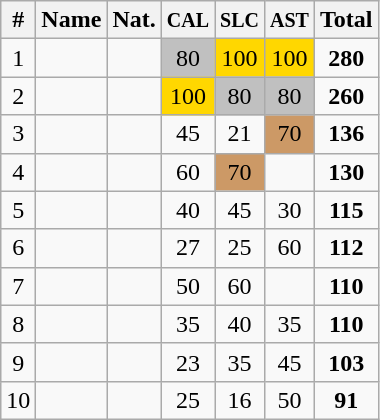<table class="wikitable sortable" style="text-align:center;">
<tr>
<th>#</th>
<th>Name</th>
<th>Nat.</th>
<th><small>CAL</small></th>
<th><small>SLC</small></th>
<th><small>AST</small></th>
<th>Total</th>
</tr>
<tr>
<td>1</td>
<td align=left></td>
<td></td>
<td bgcolor=silver>80</td>
<td bgcolor=gold>100</td>
<td bgcolor=gold>100</td>
<td><strong>280</strong></td>
</tr>
<tr>
<td>2</td>
<td align=left></td>
<td></td>
<td bgcolor=gold>100</td>
<td bgcolor=silver>80</td>
<td bgcolor=silver>80</td>
<td><strong>260</strong></td>
</tr>
<tr>
<td>3</td>
<td align=left></td>
<td></td>
<td>45</td>
<td>21</td>
<td bgcolor=cc9966>70</td>
<td><strong>136</strong></td>
</tr>
<tr>
<td>4</td>
<td align=left></td>
<td></td>
<td>60</td>
<td bgcolor=cc9966>70</td>
<td></td>
<td><strong>130</strong></td>
</tr>
<tr>
<td>5</td>
<td align=left></td>
<td></td>
<td>40</td>
<td>45</td>
<td>30</td>
<td><strong>115</strong></td>
</tr>
<tr>
<td>6</td>
<td align=left></td>
<td></td>
<td>27</td>
<td>25</td>
<td>60</td>
<td><strong>112</strong></td>
</tr>
<tr>
<td>7</td>
<td align=left></td>
<td></td>
<td>50</td>
<td>60</td>
<td></td>
<td><strong>110</strong></td>
</tr>
<tr>
<td>8</td>
<td align=left></td>
<td></td>
<td>35</td>
<td>40</td>
<td>35</td>
<td><strong>110</strong></td>
</tr>
<tr>
<td>9</td>
<td align=left></td>
<td></td>
<td>23</td>
<td>35</td>
<td>45</td>
<td><strong>103</strong></td>
</tr>
<tr>
<td>10</td>
<td align=left></td>
<td></td>
<td>25</td>
<td>16</td>
<td>50</td>
<td><strong>91</strong></td>
</tr>
</table>
